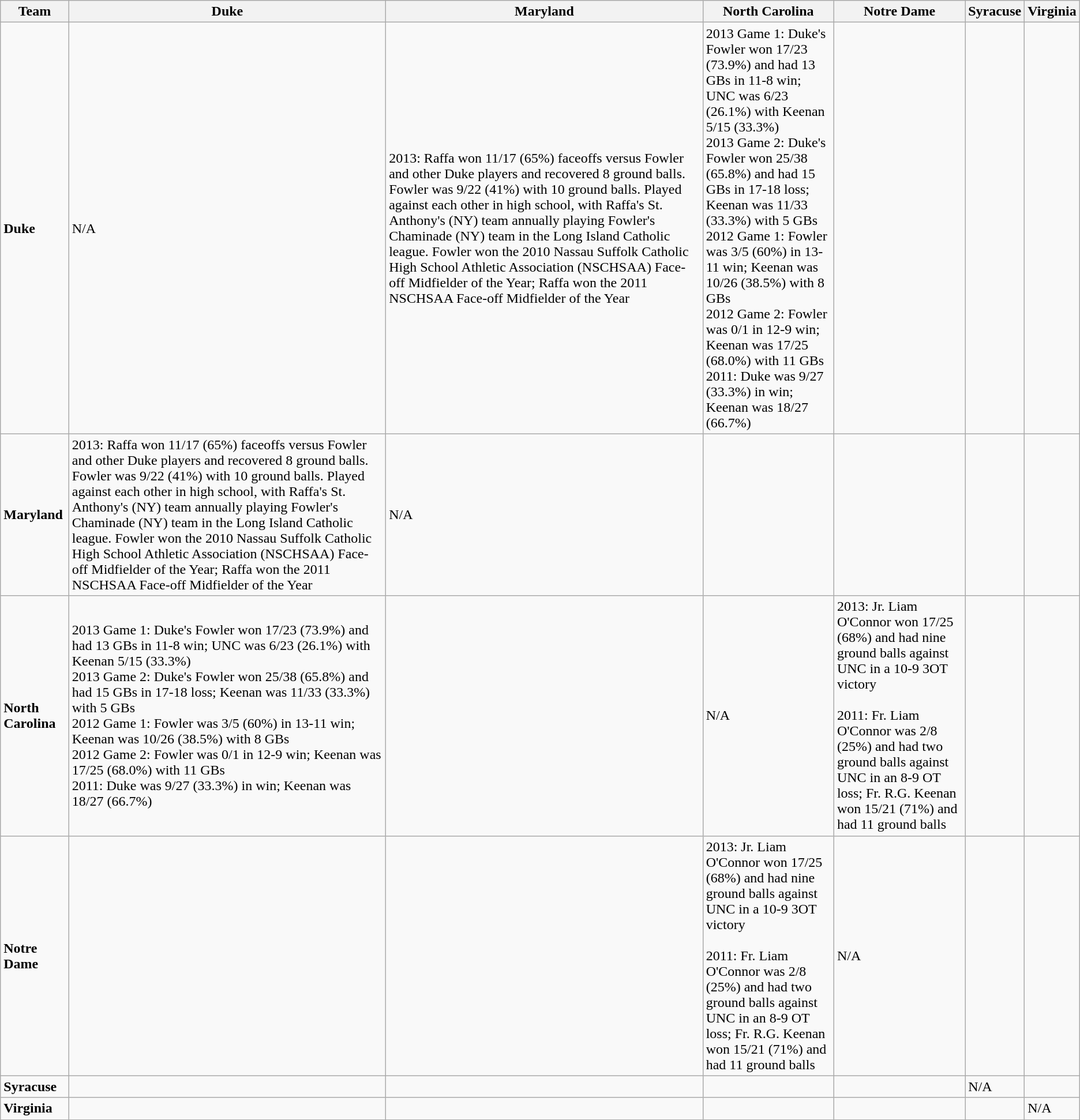<table class="wikitable">
<tr ;>
<th>Team</th>
<th>Duke</th>
<th>Maryland</th>
<th>North Carolina</th>
<th>Notre Dame</th>
<th>Syracuse</th>
<th>Virginia</th>
</tr>
<tr>
<td><strong>Duke</strong></td>
<td>N/A</td>
<td>2013: Raffa won 11/17 (65%) faceoffs versus Fowler and other Duke players and recovered 8 ground balls. Fowler was 9/22 (41%) with 10 ground balls. Played against each other in high school, with Raffa's St. Anthony's (NY) team annually playing Fowler's Chaminade (NY) team in the Long Island Catholic league. Fowler won the 2010 Nassau Suffolk Catholic High School Athletic Association (NSCHSAA) Face-off Midfielder of the Year; Raffa won the 2011 NSCHSAA Face-off Midfielder of the Year</td>
<td>2013 Game 1: Duke's Fowler won 17/23 (73.9%) and had 13 GBs in 11-8 win; UNC was 6/23 (26.1%) with Keenan 5/15 (33.3%)<br>2013 Game 2: Duke's Fowler won 25/38 (65.8%) and had 15 GBs in 17-18 loss; Keenan was 11/33 (33.3%) with 5 GBs <br>2012 Game 1: Fowler was 3/5 (60%) in 13-11 win; Keenan was 10/26 (38.5%) with 8 GBs<br>2012 Game 2: Fowler was 0/1 in 12-9 win; Keenan was 17/25 (68.0%) with 11 GBs<br>2011: Duke was 9/27 (33.3%) in win; Keenan was 18/27 (66.7%)</td>
<td></td>
<td></td>
<td></td>
</tr>
<tr>
<td><strong>Maryland</strong></td>
<td>2013: Raffa won 11/17 (65%) faceoffs versus Fowler and other Duke players and recovered 8 ground balls. Fowler was 9/22 (41%) with 10 ground balls. Played against each other in high school, with Raffa's St. Anthony's (NY) team annually playing Fowler's Chaminade (NY) team in the Long Island Catholic league. Fowler won the 2010 Nassau Suffolk Catholic High School Athletic Association (NSCHSAA) Face-off Midfielder of the Year; Raffa won the 2011 NSCHSAA Face-off Midfielder of the Year</td>
<td>N/A</td>
<td></td>
<td></td>
<td></td>
<td></td>
</tr>
<tr>
<td><strong>North Carolina</strong></td>
<td>2013 Game 1: Duke's Fowler won 17/23 (73.9%) and had 13 GBs in 11-8 win; UNC was 6/23 (26.1%) with Keenan 5/15 (33.3%)<br>2013 Game 2: Duke's Fowler won 25/38 (65.8%) and had 15 GBs in 17-18 loss; Keenan was 11/33 (33.3%) with 5 GBs <br>2012 Game 1: Fowler was 3/5 (60%) in 13-11 win; Keenan was 10/26 (38.5%) with 8 GBs<br>2012 Game 2: Fowler was 0/1 in 12-9 win; Keenan was 17/25 (68.0%) with 11 GBs<br>2011: Duke was 9/27 (33.3%) in win; Keenan was 18/27 (66.7%)</td>
<td></td>
<td>N/A</td>
<td>2013: Jr. Liam O'Connor won 17/25 (68%) and had nine ground balls against UNC in a 10-9 3OT victory<br><br>2011: Fr. Liam O'Connor was 2/8 (25%) and had two ground balls against UNC in an 8-9 OT loss; Fr. R.G. Keenan won 15/21 (71%) and had 11 ground balls</td>
<td></td>
<td></td>
</tr>
<tr>
<td><strong>Notre Dame</strong></td>
<td></td>
<td></td>
<td>2013: Jr. Liam O'Connor won 17/25 (68%) and had nine ground balls against UNC in a 10-9 3OT victory<br><br>2011: Fr. Liam O'Connor was 2/8 (25%) and had two ground balls against UNC in an 8-9 OT loss; Fr. R.G. Keenan won 15/21 (71%) and had 11 ground balls</td>
<td>N/A</td>
<td></td>
<td></td>
</tr>
<tr>
<td><strong>Syracuse</strong></td>
<td></td>
<td></td>
<td></td>
<td></td>
<td>N/A</td>
<td></td>
</tr>
<tr>
<td><strong>Virginia</strong></td>
<td></td>
<td></td>
<td></td>
<td></td>
<td></td>
<td>N/A</td>
</tr>
</table>
